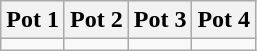<table class="wikitable">
<tr>
<th width=25%>Pot 1</th>
<th width=25%>Pot 2</th>
<th width=25%>Pot 3</th>
<th width=25%>Pot 4</th>
</tr>
<tr style="vertical-align:top">
<td></td>
<td></td>
<td></td>
<td></td>
</tr>
</table>
